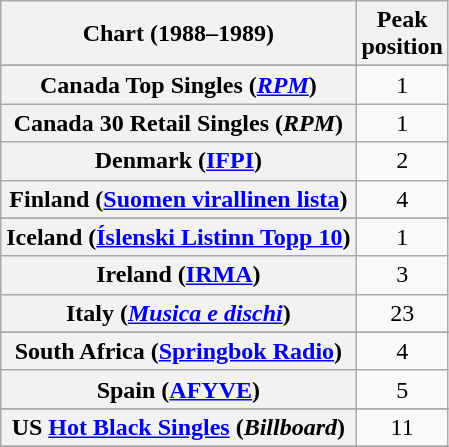<table class="wikitable sortable plainrowheaders">
<tr>
<th>Chart (1988–1989)</th>
<th>Peak<br>position</th>
</tr>
<tr>
</tr>
<tr>
</tr>
<tr>
</tr>
<tr>
<th scope="row">Canada Top Singles (<a href='#'><em>RPM</em></a>)</th>
<td align="center">1</td>
</tr>
<tr>
<th scope="row">Canada 30 Retail Singles (<em>RPM</em>)</th>
<td align="center">1</td>
</tr>
<tr>
<th scope="row">Denmark (<a href='#'>IFPI</a>)</th>
<td align="center">2</td>
</tr>
<tr>
<th scope="row">Finland (<a href='#'>Suomen virallinen lista</a>)</th>
<td align="center">4</td>
</tr>
<tr>
</tr>
<tr>
<th scope="row">Iceland (<a href='#'>Íslenski Listinn Topp 10</a>)</th>
<td align="center">1</td>
</tr>
<tr>
<th scope="row">Ireland (<a href='#'>IRMA</a>)</th>
<td align="center">3</td>
</tr>
<tr>
<th scope="row">Italy (<em><a href='#'>Musica e dischi</a></em>)</th>
<td align="center">23</td>
</tr>
<tr>
</tr>
<tr>
</tr>
<tr>
</tr>
<tr>
</tr>
<tr>
<th scope="row">South Africa (<a href='#'>Springbok Radio</a>)</th>
<td align="center">4</td>
</tr>
<tr>
<th scope="row">Spain (<a href='#'>AFYVE</a>)</th>
<td align="center">5</td>
</tr>
<tr>
</tr>
<tr>
</tr>
<tr>
</tr>
<tr>
</tr>
<tr>
</tr>
<tr>
<th scope="row">US <a href='#'>Hot Black Singles</a> (<em>Billboard</em>)</th>
<td align="center">11</td>
</tr>
<tr>
</tr>
</table>
